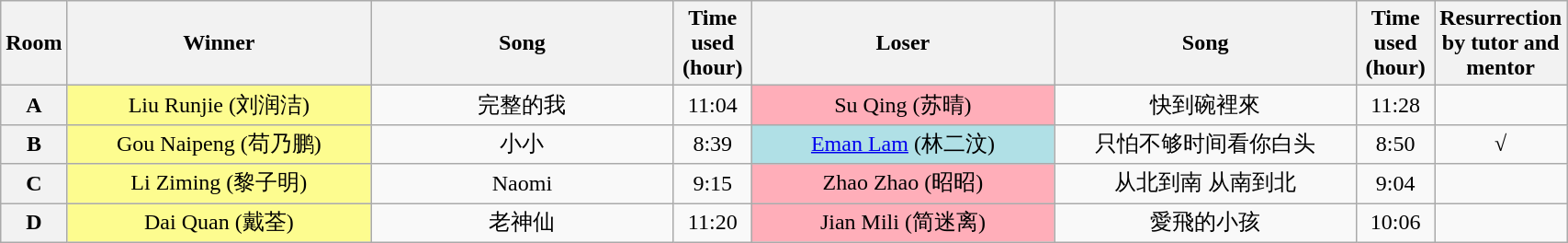<table class="wikitable" style="text-align:center;width:90%;">
<tr>
<th width="1%">Room</th>
<th width="20%">Winner</th>
<th width="20%">Song</th>
<th width="5%">Time used (hour)</th>
<th width="20%">Loser</th>
<th width="20%">Song</th>
<th width="5%">Time used (hour)</th>
<th width="1%">Resurrection by tutor and mentor</th>
</tr>
<tr>
<th>A</th>
<td style="background:#FDFC8F;">Liu Runjie (刘润洁)</td>
<td>完整的我<br></td>
<td>11:04</td>
<td style="background:#FFAEB9;">Su Qing (苏晴)</td>
<td>快到碗裡來<br></td>
<td>11:28</td>
<td></td>
</tr>
<tr>
<th>B</th>
<td style="background:#FDFC8F;">Gou Naipeng (苟乃鹏)</td>
<td>小小<br></td>
<td>8:39</td>
<td style="background:#B0E0E6;"><a href='#'>Eman Lam</a> (林二汶)</td>
<td>只怕不够时间看你白头<br></td>
<td>8:50</td>
<td>√</td>
</tr>
<tr>
<th>C</th>
<td style="background:#FDFC8F;">Li Ziming (黎子明)</td>
<td>Naomi</td>
<td>9:15</td>
<td style="background:#FFAEB9;">Zhao Zhao (昭昭)</td>
<td>从北到南 从南到北<br></td>
<td>9:04</td>
<td></td>
</tr>
<tr>
<th>D</th>
<td style="background:#FDFC8F;">Dai Quan (戴荃)</td>
<td>老神仙<br></td>
<td>11:20</td>
<td style="background:#FFAEB9;">Jian Mili (简迷离)</td>
<td>愛飛的小孩<br></td>
<td>10:06</td>
<td></td>
</tr>
</table>
